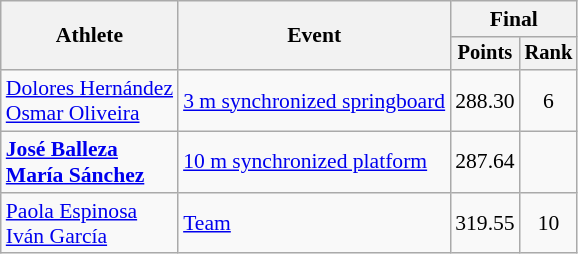<table class="wikitable" style="text-align:center; font-size:90%">
<tr>
<th rowspan=2>Athlete</th>
<th rowspan=2>Event</th>
<th colspan=2>Final</th>
</tr>
<tr style="font-size:95%">
<th>Points</th>
<th>Rank</th>
</tr>
<tr>
<td align=left><a href='#'>Dolores Hernández</a><br><a href='#'>Osmar Oliveira</a></td>
<td align=left><a href='#'>3 m synchronized springboard</a></td>
<td>288.30</td>
<td>6</td>
</tr>
<tr>
<td align=left><strong><a href='#'>José Balleza</a><br><a href='#'>María Sánchez</a></strong></td>
<td align=left><a href='#'>10 m synchronized platform</a></td>
<td>287.64</td>
<td></td>
</tr>
<tr>
<td align=left><a href='#'>Paola Espinosa</a><br><a href='#'>Iván García</a></td>
<td align=left><a href='#'>Team</a></td>
<td>319.55</td>
<td>10</td>
</tr>
</table>
